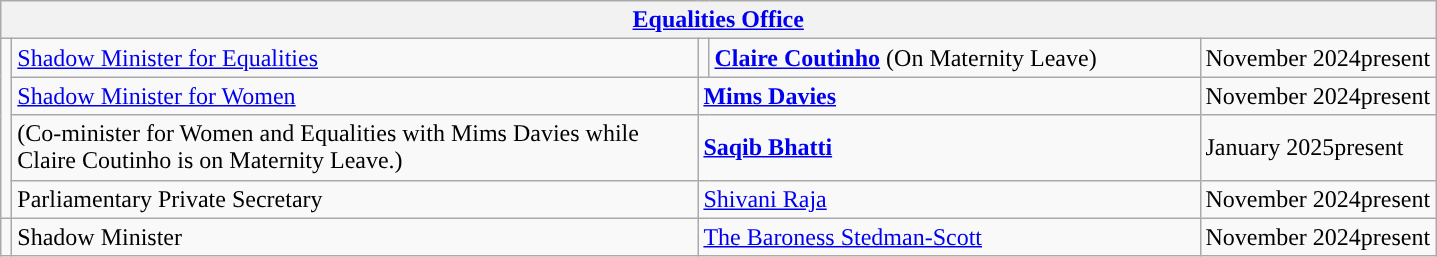<table class="wikitable">
<tr>
<th colspan="5"><a href='#'>Equalities Office</a></th>
</tr>
<tr>
<td rowspan="4" style="background: "></td>
<td style="width: 450px;"><a href='#'>Shadow Minister for Equalities</a></td>
<td style="background: "></td>
<td style="width: 320px;"><strong><a href='#'>Claire Coutinho</a></strong> (On Maternity Leave)</td>
<td>November 2024present</td>
</tr>
<tr>
<td><a href='#'>Shadow Minister for Women</a></td>
<td colspan="2"><strong><a href='#'>Mims Davies</a></strong></td>
<td>November 2024present</td>
</tr>
<tr>
<td>(Co-minister for Women and Equalities with Mims Davies while Claire Coutinho is on Maternity Leave.)</td>
<td colspan="2"><strong><a href='#'>Saqib Bhatti</a></strong></td>
<td>January 2025present</td>
</tr>
<tr>
<td>Parliamentary Private Secretary</td>
<td colspan="2"><a href='#'>Shivani Raja</a></td>
<td>November 2024present</td>
</tr>
<tr>
<td rowspan="2" style="background: "></td>
<td>Shadow Minister</td>
<td colspan="2"><a href='#'>The Baroness Stedman-Scott</a></td>
<td>November 2024present</td>
</tr>
</table>
